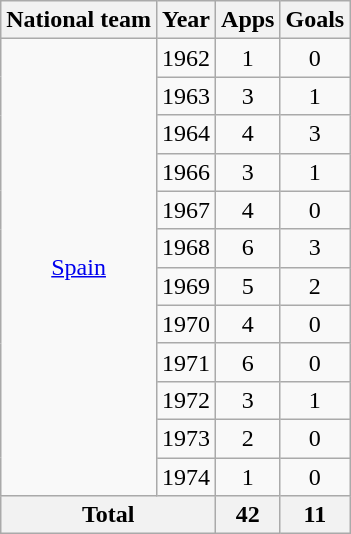<table class=wikitable style=text-align:center>
<tr>
<th>National team</th>
<th>Year</th>
<th>Apps</th>
<th>Goals</th>
</tr>
<tr>
<td rowspan="12"><a href='#'>Spain</a></td>
<td>1962</td>
<td>1</td>
<td>0</td>
</tr>
<tr>
<td>1963</td>
<td>3</td>
<td>1</td>
</tr>
<tr>
<td>1964</td>
<td>4</td>
<td>3</td>
</tr>
<tr>
<td>1966</td>
<td>3</td>
<td>1</td>
</tr>
<tr>
<td>1967</td>
<td>4</td>
<td>0</td>
</tr>
<tr>
<td>1968</td>
<td>6</td>
<td>3</td>
</tr>
<tr>
<td>1969</td>
<td>5</td>
<td>2</td>
</tr>
<tr>
<td>1970</td>
<td>4</td>
<td>0</td>
</tr>
<tr>
<td>1971</td>
<td>6</td>
<td>0</td>
</tr>
<tr>
<td>1972</td>
<td>3</td>
<td>1</td>
</tr>
<tr>
<td>1973</td>
<td>2</td>
<td>0</td>
</tr>
<tr>
<td>1974</td>
<td>1</td>
<td>0</td>
</tr>
<tr>
<th colspan="2">Total</th>
<th>42</th>
<th>11</th>
</tr>
</table>
